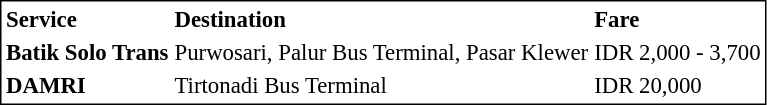<table style="text-align:left; font-size:95%; border:1px solid black">
<tr>
<th>Service</th>
<th>Destination</th>
<th>Fare</th>
</tr>
<tr>
<td><strong>Batik Solo Trans</strong></td>
<td>Purwosari, Palur Bus Terminal, Pasar Klewer</td>
<td>IDR 2,000 - 3,700</td>
</tr>
<tr>
<td><strong>DAMRI</strong></td>
<td>Tirtonadi Bus Terminal</td>
<td>IDR 20,000</td>
</tr>
</table>
